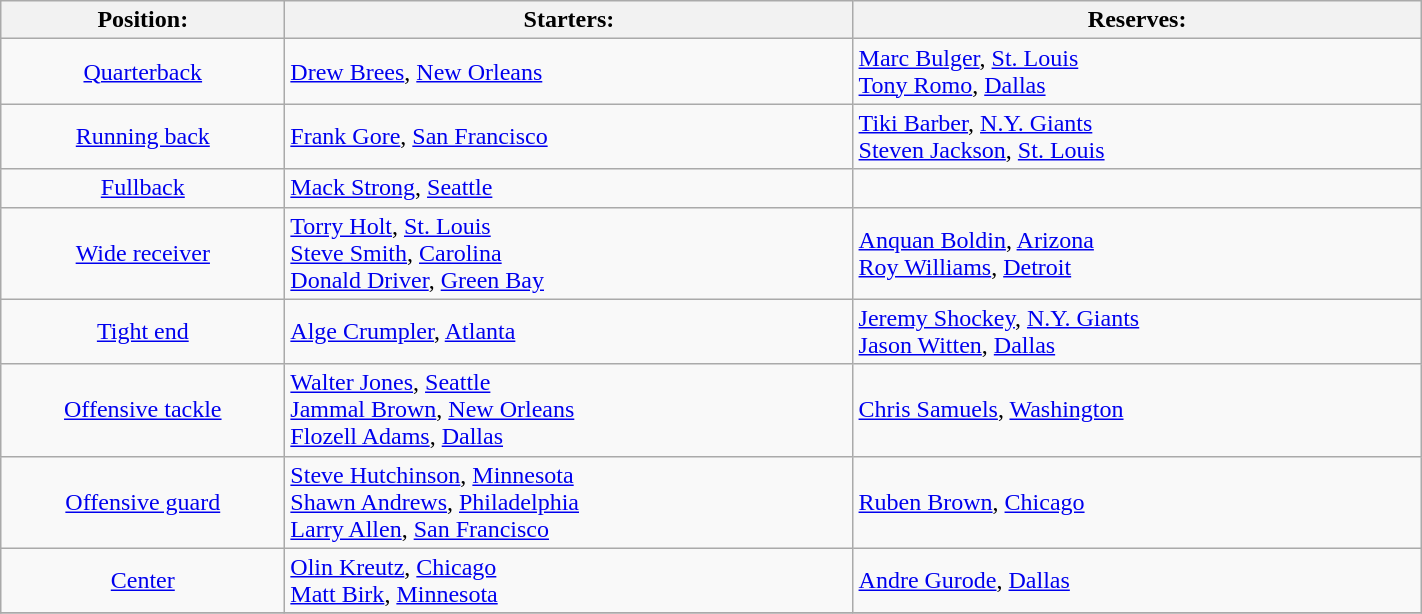<table class="wikitable" width=75%>
<tr>
<th width=20%>Position:</th>
<th width=40%>Starters:</th>
<th width=40%>Reserves:</th>
</tr>
<tr>
<td align=center><a href='#'>Quarterback</a></td>
<td> <a href='#'>Drew Brees</a>, <a href='#'>New Orleans</a></td>
<td> <a href='#'>Marc Bulger</a>, <a href='#'>St. Louis</a><br> <a href='#'>Tony Romo</a>, <a href='#'>Dallas</a></td>
</tr>
<tr>
<td align=center><a href='#'>Running back</a></td>
<td> <a href='#'>Frank Gore</a>, <a href='#'>San Francisco</a></td>
<td> <a href='#'>Tiki Barber</a>, <a href='#'>N.Y. Giants</a><br> <a href='#'>Steven Jackson</a>, <a href='#'>St. Louis</a></td>
</tr>
<tr>
<td align=center><a href='#'>Fullback</a></td>
<td> <a href='#'>Mack Strong</a>, <a href='#'>Seattle</a></td>
</tr>
<tr>
<td align=center><a href='#'>Wide receiver</a></td>
<td> <a href='#'>Torry Holt</a>, <a href='#'>St. Louis</a><br> <a href='#'>Steve Smith</a>, <a href='#'>Carolina</a><br> <a href='#'>Donald Driver</a>, <a href='#'>Green Bay</a></td>
<td> <a href='#'>Anquan Boldin</a>, <a href='#'>Arizona</a><br> <a href='#'>Roy Williams</a>, <a href='#'>Detroit</a></td>
</tr>
<tr>
<td align=center><a href='#'>Tight end</a></td>
<td> <a href='#'>Alge Crumpler</a>, <a href='#'>Atlanta</a></td>
<td> <a href='#'>Jeremy Shockey</a>, <a href='#'>N.Y. Giants</a><br> <a href='#'>Jason Witten</a>, <a href='#'>Dallas</a></td>
</tr>
<tr>
<td align=center><a href='#'>Offensive tackle</a></td>
<td> <a href='#'>Walter Jones</a>, <a href='#'>Seattle</a><br> <a href='#'>Jammal Brown</a>, <a href='#'>New Orleans</a><br> <a href='#'>Flozell Adams</a>, <a href='#'>Dallas</a></td>
<td> <a href='#'>Chris Samuels</a>, <a href='#'>Washington</a></td>
</tr>
<tr>
<td align=center><a href='#'>Offensive guard</a></td>
<td> <a href='#'>Steve Hutchinson</a>, <a href='#'>Minnesota</a><br> <a href='#'>Shawn Andrews</a>, <a href='#'>Philadelphia</a><br> <a href='#'>Larry Allen</a>, <a href='#'>San Francisco</a></td>
<td> <a href='#'>Ruben Brown</a>, <a href='#'>Chicago</a></td>
</tr>
<tr>
<td align=center><a href='#'>Center</a></td>
<td> <a href='#'>Olin Kreutz</a>, <a href='#'>Chicago</a><br> <a href='#'>Matt Birk</a>, <a href='#'>Minnesota</a></td>
<td> <a href='#'>Andre Gurode</a>, <a href='#'>Dallas</a></td>
</tr>
<tr>
</tr>
</table>
